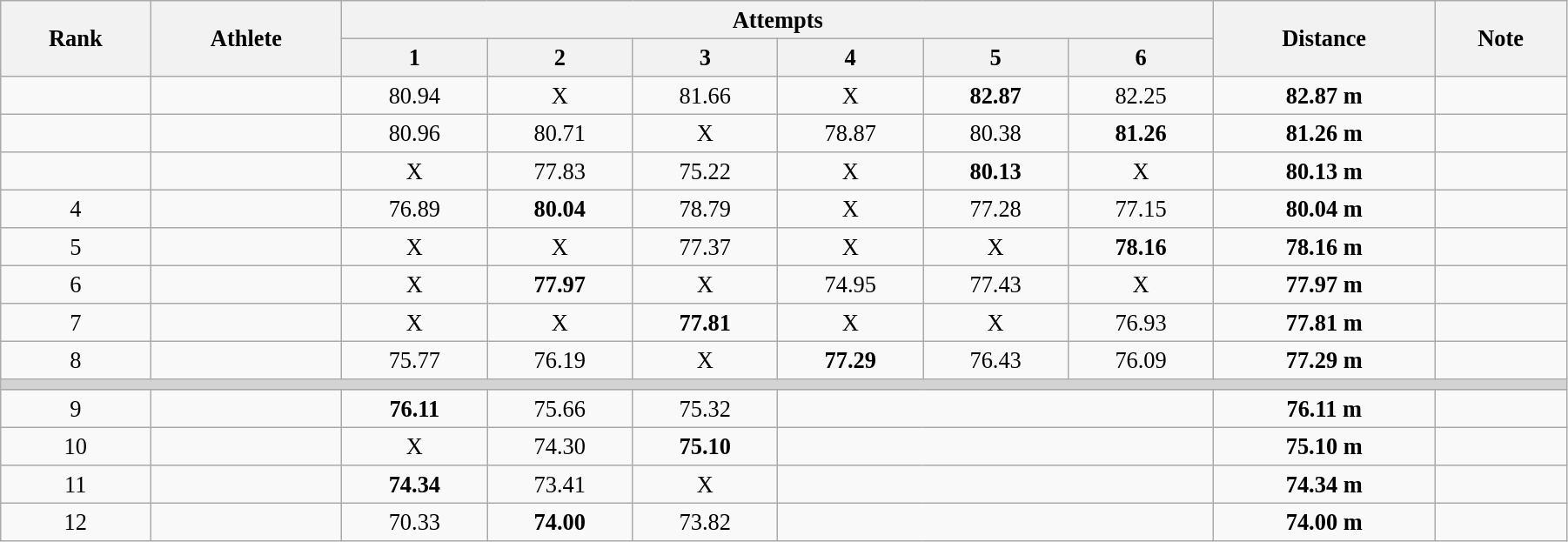<table class="wikitable" style=" text-align:center; font-size:110%;" width="95%">
<tr>
<th rowspan="2">Rank</th>
<th rowspan="2">Athlete</th>
<th colspan="6">Attempts</th>
<th rowspan="2">Distance</th>
<th rowspan="2">Note</th>
</tr>
<tr>
<th>1</th>
<th>2</th>
<th>3</th>
<th>4</th>
<th>5</th>
<th>6</th>
</tr>
<tr>
<td></td>
<td align=left></td>
<td>80.94</td>
<td>X</td>
<td>81.66</td>
<td>X</td>
<td><strong>82.87</strong></td>
<td>82.25</td>
<td><strong>82.87 m</strong></td>
<td></td>
</tr>
<tr>
<td></td>
<td align=left></td>
<td>80.96</td>
<td>80.71</td>
<td>X</td>
<td>78.87</td>
<td>80.38</td>
<td><strong>81.26</strong></td>
<td><strong>81.26 m</strong></td>
<td></td>
</tr>
<tr>
<td></td>
<td align=left></td>
<td>X</td>
<td>77.83</td>
<td>75.22</td>
<td>X</td>
<td><strong>80.13</strong></td>
<td>X</td>
<td><strong>80.13 m</strong></td>
<td></td>
</tr>
<tr>
<td>4</td>
<td align=left></td>
<td>76.89</td>
<td><strong>80.04</strong></td>
<td>78.79</td>
<td>X</td>
<td>77.28</td>
<td>77.15</td>
<td><strong>80.04 m</strong></td>
<td></td>
</tr>
<tr>
<td>5</td>
<td align=left></td>
<td>X</td>
<td>X</td>
<td>77.37</td>
<td>X</td>
<td>X</td>
<td><strong>78.16</strong></td>
<td><strong>78.16 m</strong></td>
<td></td>
</tr>
<tr>
<td>6</td>
<td align=left></td>
<td>X</td>
<td><strong>77.97</strong></td>
<td>X</td>
<td>74.95</td>
<td>77.43</td>
<td>X</td>
<td><strong>77.97 m</strong></td>
<td></td>
</tr>
<tr>
<td>7</td>
<td align=left></td>
<td>X</td>
<td>X</td>
<td><strong>77.81</strong></td>
<td>X</td>
<td>X</td>
<td>76.93</td>
<td><strong>77.81 m</strong></td>
<td></td>
</tr>
<tr>
<td>8</td>
<td align=left></td>
<td>75.77</td>
<td>76.19</td>
<td>X</td>
<td><strong>77.29</strong></td>
<td>76.43</td>
<td>76.09</td>
<td><strong>77.29 m</strong></td>
<td></td>
</tr>
<tr>
<td colspan=10 bgcolor=lightgray></td>
</tr>
<tr>
<td>9</td>
<td align=left></td>
<td><strong>76.11</strong></td>
<td>75.66</td>
<td>75.32</td>
<td colspan=3></td>
<td><strong>76.11 m</strong></td>
<td></td>
</tr>
<tr>
<td>10</td>
<td align=left></td>
<td>X</td>
<td>74.30</td>
<td><strong>75.10</strong></td>
<td colspan="3"></td>
<td><strong>75.10 m</strong></td>
<td></td>
</tr>
<tr>
<td>11</td>
<td align=left></td>
<td><strong>74.34</strong></td>
<td>73.41</td>
<td>X</td>
<td colspan=3></td>
<td><strong>74.34 m</strong></td>
<td></td>
</tr>
<tr>
<td>12</td>
<td align=left></td>
<td>70.33</td>
<td><strong>74.00</strong></td>
<td>73.82</td>
<td colspan=3></td>
<td><strong>74.00 m</strong></td>
<td></td>
</tr>
</table>
